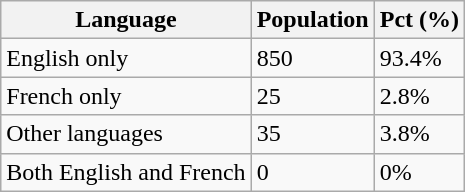<table class="wikitable">
<tr>
<th>Language</th>
<th>Population</th>
<th>Pct (%)</th>
</tr>
<tr>
<td>English only</td>
<td>850</td>
<td>93.4%</td>
</tr>
<tr>
<td>French only</td>
<td>25</td>
<td>2.8%</td>
</tr>
<tr>
<td>Other languages</td>
<td>35</td>
<td>3.8%</td>
</tr>
<tr>
<td>Both English and French</td>
<td>0</td>
<td>0%</td>
</tr>
</table>
